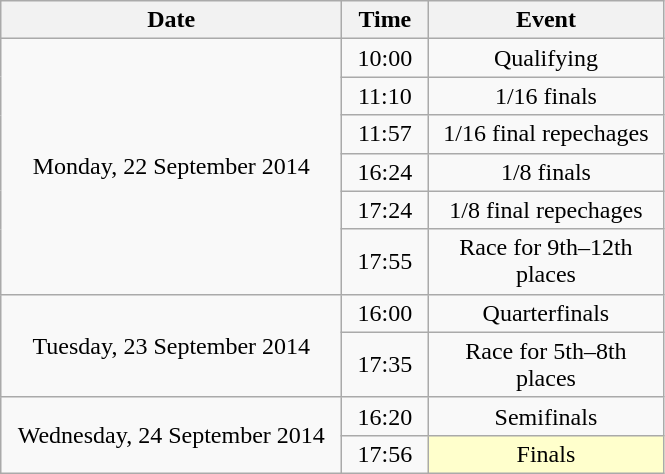<table class = "wikitable" style="text-align:center;">
<tr>
<th width=220>Date</th>
<th width=50>Time</th>
<th width=150>Event</th>
</tr>
<tr>
<td rowspan=6>Monday, 22 September 2014</td>
<td>10:00</td>
<td>Qualifying</td>
</tr>
<tr>
<td>11:10</td>
<td>1/16 finals</td>
</tr>
<tr>
<td>11:57</td>
<td>1/16 final repechages</td>
</tr>
<tr>
<td>16:24</td>
<td>1/8 finals</td>
</tr>
<tr>
<td>17:24</td>
<td>1/8 final repechages</td>
</tr>
<tr>
<td>17:55</td>
<td>Race for 9th–12th places</td>
</tr>
<tr>
<td rowspan=2>Tuesday, 23 September 2014</td>
<td>16:00</td>
<td>Quarterfinals</td>
</tr>
<tr>
<td>17:35</td>
<td>Race for 5th–8th places</td>
</tr>
<tr>
<td rowspan=2>Wednesday, 24 September 2014</td>
<td>16:20</td>
<td>Semifinals</td>
</tr>
<tr>
<td>17:56</td>
<td bgcolor=ffffcc>Finals</td>
</tr>
</table>
